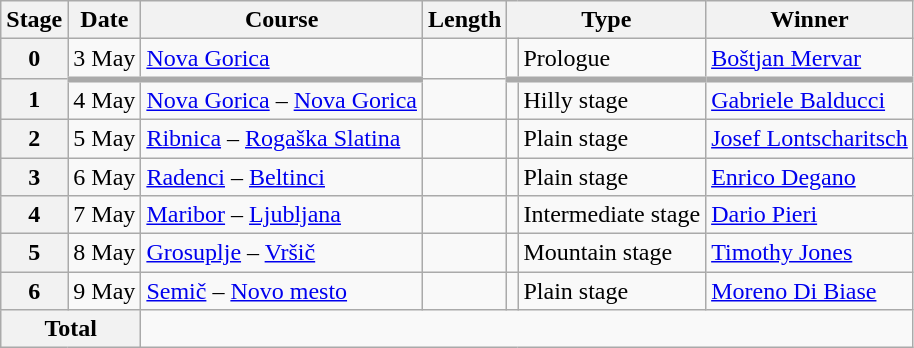<table class="wikitable">
<tr>
<th>Stage</th>
<th>Date</th>
<th>Course</th>
<th>Length</th>
<th colspan="2">Type</th>
<th>Winner</th>
</tr>
<tr>
<th style="text-align:center"><span>0</span></th>
<td align=right>3 May</td>
<td><a href='#'>Nova Gorica</a></td>
<td style="text-align:center;"></td>
<td></td>
<td>Prologue</td>
<td> <a href='#'>Boštjan Mervar</a></td>
</tr>
<tr>
<th style="text-align:center" style="border-top-width:4px">1</th>
<td align=right style="border-top-width:4px">4 May</td>
<td style="border-top-width:4px"><a href='#'>Nova Gorica</a> – <a href='#'>Nova Gorica</a></td>
<td style="text-align:center;" style="border-top-width:4px"></td>
<td style="border-top-width:4px"></td>
<td style="border-top-width:4px">Hilly stage</td>
<td style="border-top-width:4px"> <a href='#'>Gabriele Balducci</a></td>
</tr>
<tr>
<th style="text-align:center">2</th>
<td align=right>5 May</td>
<td><a href='#'>Ribnica</a> – <a href='#'>Rogaška Slatina</a></td>
<td style="text-align:center;"></td>
<td></td>
<td>Plain stage</td>
<td> <a href='#'>Josef Lontscharitsch</a></td>
</tr>
<tr>
<th style="text-align:center">3</th>
<td align=right>6 May</td>
<td><a href='#'>Radenci</a> – <a href='#'>Beltinci</a></td>
<td style="text-align:center;"></td>
<td></td>
<td>Plain stage</td>
<td> <a href='#'>Enrico Degano</a></td>
</tr>
<tr>
<th style="text-align:center">4</th>
<td align=right>7 May</td>
<td><a href='#'>Maribor</a> – <a href='#'>Ljubljana</a></td>
<td style="text-align:center;"></td>
<td></td>
<td>Intermediate stage</td>
<td> <a href='#'>Dario Pieri</a></td>
</tr>
<tr>
<th style="text-align:center">5</th>
<td align=right>8 May</td>
<td><a href='#'>Grosuplje</a> – <a href='#'>Vršič</a></td>
<td style="text-align:center;"></td>
<td></td>
<td>Mountain stage</td>
<td> <a href='#'>Timothy Jones</a></td>
</tr>
<tr>
<th style="text-align:center">6</th>
<td align=right>9 May</td>
<td><a href='#'>Semič</a> – <a href='#'>Novo mesto</a></td>
<td style="text-align:center;"></td>
<td></td>
<td>Plain stage</td>
<td> <a href='#'>Moreno Di Biase</a></td>
</tr>
<tr>
<th colspan="2">Total</th>
<td colspan="6" style="text-align:center;"></td>
</tr>
</table>
